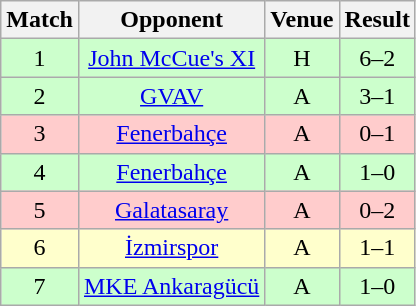<table class="wikitable" style="font-size:100%; text-align:center">
<tr>
<th>Match</th>
<th>Opponent</th>
<th>Venue</th>
<th>Result</th>
</tr>
<tr style="background: #CCFFCC;">
<td align="center">1</td>
<td><a href='#'>John McCue's XI</a></td>
<td>H</td>
<td>6–2</td>
</tr>
<tr style="background: #CCFFCC;">
<td align="center">2</td>
<td><a href='#'>GVAV</a></td>
<td>A</td>
<td>3–1</td>
</tr>
<tr style="background: #FFCCCC;">
<td align="center">3</td>
<td><a href='#'>Fenerbahçe</a></td>
<td>A</td>
<td>0–1</td>
</tr>
<tr style="background: #CCFFCC;">
<td align="center">4</td>
<td><a href='#'>Fenerbahçe</a></td>
<td>A</td>
<td>1–0</td>
</tr>
<tr style="background: #FFCCCC;">
<td align="center">5</td>
<td><a href='#'>Galatasaray</a></td>
<td>A</td>
<td>0–2</td>
</tr>
<tr style="background: #FFFFCC;">
<td align="center">6</td>
<td><a href='#'>İzmirspor</a></td>
<td>A</td>
<td>1–1</td>
</tr>
<tr style="background: #CCFFCC;">
<td align="center">7</td>
<td><a href='#'>MKE Ankaragücü</a></td>
<td>A</td>
<td>1–0</td>
</tr>
</table>
